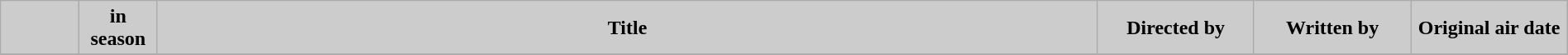<table class="wikitable" width=100%>
<tr>
<th style="background: #CCCCCC;" width=5%></th>
<th style="background: #CCCCCC;" width=5%> in season</th>
<th style="background: #CCCCCC;">Title</th>
<th style="background: #CCCCCC;" width=10%>Directed by</th>
<th style="background: #CCCCCC;" width=10%>Written by</th>
<th style="background: #CCCCCC;" width=10%>Original air date</th>
</tr>
<tr>
</tr>
</table>
